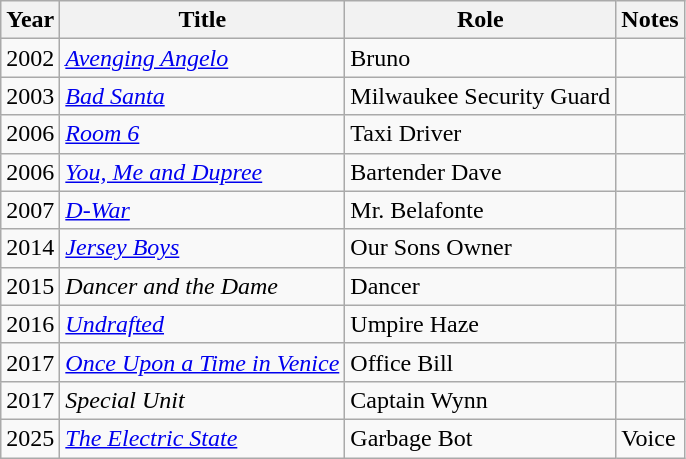<table class="wikitable sortable">
<tr>
<th>Year</th>
<th>Title</th>
<th>Role</th>
<th>Notes</th>
</tr>
<tr>
<td>2002</td>
<td><em><a href='#'>Avenging Angelo</a></em></td>
<td>Bruno</td>
<td></td>
</tr>
<tr>
<td>2003</td>
<td><em><a href='#'>Bad Santa</a></em></td>
<td>Milwaukee Security Guard</td>
<td></td>
</tr>
<tr>
<td>2006</td>
<td><em><a href='#'>Room 6</a></em></td>
<td>Taxi Driver</td>
<td></td>
</tr>
<tr>
<td>2006</td>
<td><em><a href='#'>You, Me and Dupree</a></em></td>
<td>Bartender Dave</td>
<td></td>
</tr>
<tr>
<td>2007</td>
<td><em><a href='#'>D-War</a></em></td>
<td>Mr. Belafonte</td>
<td></td>
</tr>
<tr>
<td>2014</td>
<td><em><a href='#'>Jersey Boys</a></em></td>
<td>Our Sons Owner</td>
<td></td>
</tr>
<tr>
<td>2015</td>
<td><em>Dancer and the Dame</em></td>
<td>Dancer</td>
<td></td>
</tr>
<tr>
<td>2016</td>
<td><em><a href='#'>Undrafted</a></em></td>
<td>Umpire Haze</td>
<td></td>
</tr>
<tr>
<td>2017</td>
<td><em><a href='#'>Once Upon a Time in Venice</a></em></td>
<td>Office Bill</td>
<td></td>
</tr>
<tr>
<td>2017</td>
<td><em>Special Unit</em></td>
<td>Captain Wynn</td>
<td></td>
</tr>
<tr>
<td>2025</td>
<td><em><a href='#'>The Electric State</a></em></td>
<td>Garbage Bot</td>
<td>Voice</td>
</tr>
</table>
